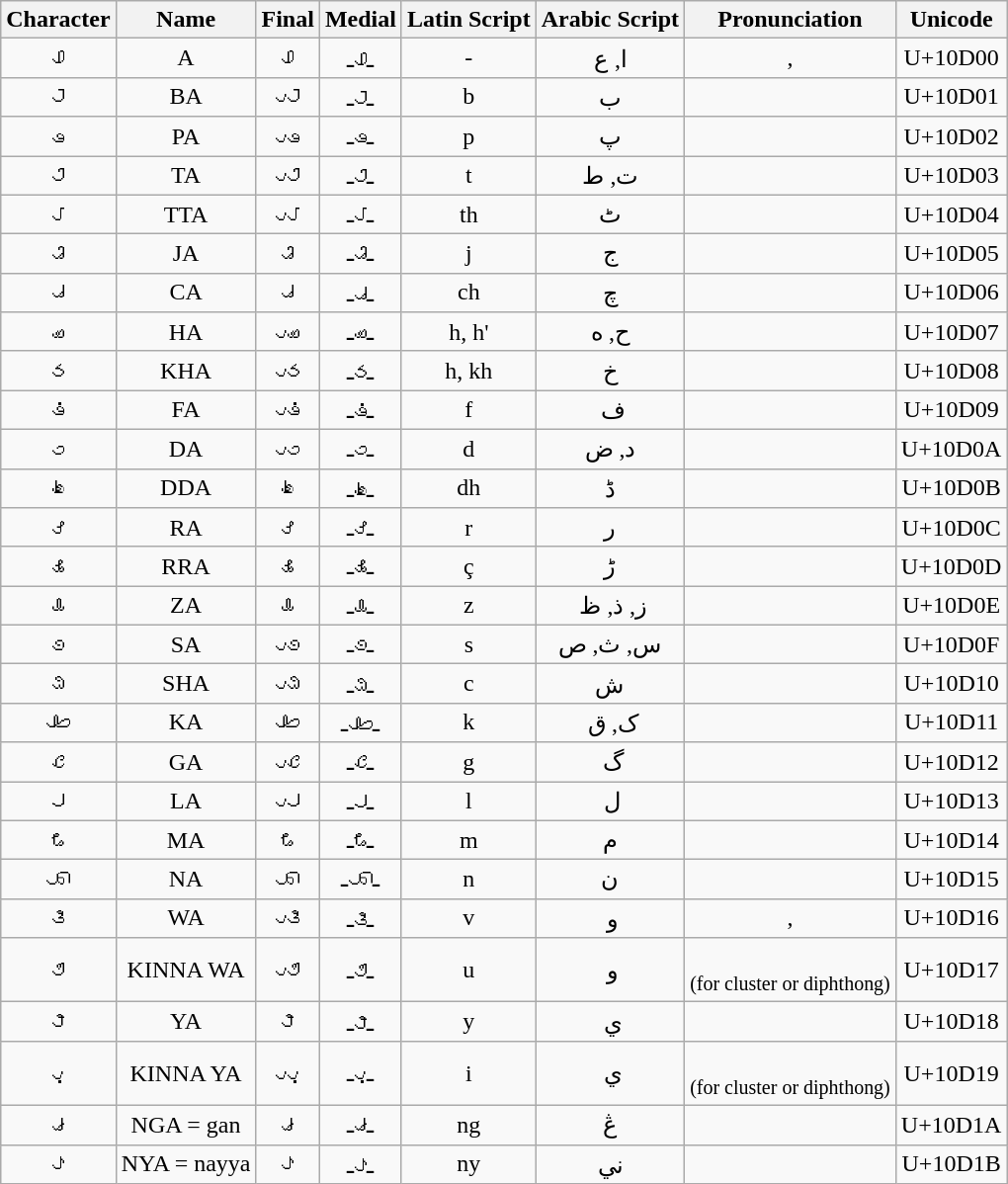<table class="wikitable" style="text-align: center;">
<tr>
<th>Character </th>
<th>Name</th>
<th>Final</th>
<th>Medial</th>
<th>Latin Script</th>
<th>Arabic Script</th>
<th>Pronunciation</th>
<th>Unicode </th>
</tr>
<tr>
<td><span>𐴀</span></td>
<td>A</td>
<td><span>𐴀</span></td>
<td><span>ـ𐴀ـ</span></td>
<td>-</td>
<td>ا, ع</td>
<td>, </td>
<td>U+10D00</td>
</tr>
<tr>
<td><span>𐴁</span></td>
<td>BA</td>
<td><span>𐴁𐴢</span></td>
<td><span> ـ𐴁ـ </span></td>
<td>b</td>
<td>ب</td>
<td></td>
<td>U+10D01</td>
</tr>
<tr>
<td><span>𐴂</span></td>
<td>PA</td>
<td><span>𐴂𐴢</span></td>
<td><span> ـ𐴂ـ </span></td>
<td>p</td>
<td>پ</td>
<td></td>
<td>U+10D02</td>
</tr>
<tr>
<td><span>𐴃</span></td>
<td>TA</td>
<td><span>𐴃𐴢</span></td>
<td><span> ـ𐴃ـ </span></td>
<td>t</td>
<td>ت, ط</td>
<td></td>
<td>U+10D03</td>
</tr>
<tr>
<td><span>𐴄</span></td>
<td>TTA</td>
<td><span>𐴄𐴢</span></td>
<td><span> ـ𐴄ـ </span></td>
<td>th</td>
<td>ٹ</td>
<td></td>
<td>U+10D04</td>
</tr>
<tr>
<td><span>𐴅</span></td>
<td>JA</td>
<td><span>𐴅</span></td>
<td><span> ـ𐴅ـ </span></td>
<td>j</td>
<td>ج</td>
<td></td>
<td>U+10D05</td>
</tr>
<tr>
<td><span>𐴆</span></td>
<td>CA</td>
<td><span>𐴆</span></td>
<td><span> ـ𐴆ـ </span></td>
<td>ch</td>
<td>چ</td>
<td></td>
<td>U+10D06</td>
</tr>
<tr>
<td><span>𐴇</span></td>
<td>HA</td>
<td><span>𐴇𐴢</span></td>
<td><span> ـ𐴇ـ </span></td>
<td>h, h'</td>
<td>ح, ه</td>
<td></td>
<td>U+10D07</td>
</tr>
<tr>
<td><span>𐴈</span></td>
<td>KHA</td>
<td><span>𐴈𐴢</span></td>
<td><span>  ـ𐴈ـ  </span></td>
<td>h, kh</td>
<td>خ</td>
<td></td>
<td>U+10D08</td>
</tr>
<tr>
<td><span>𐴉</span></td>
<td>FA</td>
<td><span>𐴉𐴢</span></td>
<td><span> ـ𐴉ـ </span></td>
<td>f‌</td>
<td>‌ ف</td>
<td></td>
<td>U+10D09</td>
</tr>
<tr>
<td><span>𐴊</span></td>
<td>DA</td>
<td><span>𐴊𐴢</span></td>
<td><span> ـ𐴊ـ </span></td>
<td>d</td>
<td>‌د, ض</td>
<td></td>
<td>U+10D0A</td>
</tr>
<tr>
<td><span>𐴋</span></td>
<td>DDA</td>
<td><span>𐴋</span></td>
<td><span> ـ𐴋ـ </span></td>
<td>dh</td>
<td>ڈ</td>
<td></td>
<td>U+10D0B</td>
</tr>
<tr>
<td><span>𐴌</span></td>
<td>RA</td>
<td><span>𐴌</span></td>
<td><span>ـ𐴌ـ </span></td>
<td>r</td>
<td>ر</td>
<td></td>
<td>U+10D0C</td>
</tr>
<tr>
<td><span>𐴍</span></td>
<td>RRA</td>
<td><span>𐴍</span></td>
<td><span>ـ𐴍ـ </span></td>
<td>ç</td>
<td>ڑ</td>
<td></td>
<td>U+10D0D</td>
</tr>
<tr>
<td><span>𐴎</span></td>
<td>ZA</td>
<td><span>𐴎</span></td>
<td><span>ـ𐴎ـ </span></td>
<td>z</td>
<td>‌ ز, ذ, ظ</td>
<td></td>
<td>U+10D0E</td>
</tr>
<tr>
<td><span>𐴏</span></td>
<td>SA</td>
<td><span>𐴏𐴢</span></td>
<td><span>ـ𐴏ـ </span></td>
<td>s</td>
<td>س, ث, ص</td>
<td></td>
<td>U+10D0F</td>
</tr>
<tr>
<td><span>𐴐</span></td>
<td>SHA</td>
<td><span>𐴐𐴢</span></td>
<td><span>ـ𐴐ـ </span></td>
<td>c</td>
<td>‌ش</td>
<td></td>
<td>U+10D10</td>
</tr>
<tr>
<td><span>𐴑</span></td>
<td>KA</td>
<td><span>𐴑</span></td>
<td><span> ـ𐴑ـ </span></td>
<td>k</td>
<td>‌ ک‌, ق</td>
<td></td>
<td>U+10D11</td>
</tr>
<tr>
<td><span>𐴒</span></td>
<td>GA</td>
<td><span>𐴒𐴢</span></td>
<td><span>ـ𐴒ـ </span></td>
<td>g</td>
<td>‌ گ</td>
<td></td>
<td>U+10D12</td>
</tr>
<tr>
<td><span>𐴓</span></td>
<td>LA</td>
<td><span>𐴓𐴢</span></td>
<td><span> ـ𐴓ـ </span></td>
<td>l</td>
<td>‌ ل</td>
<td></td>
<td>U+10D13</td>
</tr>
<tr>
<td><span>𐴔</span></td>
<td>MA</td>
<td><span>𐴔</span></td>
<td><span>ـ𐴔ـ </span></td>
<td>m</td>
<td>م</td>
<td></td>
<td>U+10D14</td>
</tr>
<tr>
<td><span>𐴕</span></td>
<td>NA</td>
<td><span>𐴕</span></td>
<td><span>ـ𐴕ـ </span></td>
<td>n</td>
<td>ن</td>
<td></td>
<td>U+10D15</td>
</tr>
<tr>
<td><span>𐴖</span></td>
<td>WA</td>
<td><span>𐴖𐴢</span></td>
<td><span>ـ𐴖ـ </span></td>
<td>v</td>
<td>‌ و</td>
<td>, </td>
<td>U+10D16</td>
</tr>
<tr>
<td><span>𐴗</span></td>
<td>KINNA WA</td>
<td><span>𐴗𐴢</span></td>
<td><span>ـ𐴗ـ </span></td>
<td>u</td>
<td>‌ و</td>
<td><br><small>(for cluster or diphthong)</small></td>
<td>U+10D17</td>
</tr>
<tr>
<td><span>𐴘</span></td>
<td>YA</td>
<td><span>𐴘</span></td>
<td><span>ـ𐴘ـ </span></td>
<td>y</td>
<td>‌ ي</td>
<td></td>
<td>U+10D18</td>
</tr>
<tr>
<td><span>𐴙</span></td>
<td>KINNA YA</td>
<td><span>𐴙𐴢</span></td>
<td><span>ـ𐴙ـ </span></td>
<td>i</td>
<td>‌ ي</td>
<td><br><small>(for cluster or diphthong)</small></td>
<td>U+10D19</td>
</tr>
<tr>
<td><span>𐴚</span></td>
<td>NGA = gan</td>
<td><span>𐴚</span></td>
<td><span>ـ𐴚ـ </span></td>
<td>ng</td>
<td>ڠ</td>
<td></td>
<td>U+10D1A</td>
</tr>
<tr>
<td><span>𐴛</span></td>
<td>NYA = nayya</td>
<td><span>𐴛</span></td>
<td><span>ـ𐴛ـ </span></td>
<td>ny</td>
<td>ني</td>
<td></td>
<td>U+10D1B</td>
</tr>
</table>
